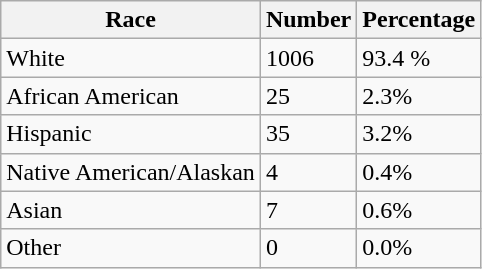<table class="wikitable">
<tr>
<th>Race</th>
<th>Number</th>
<th>Percentage</th>
</tr>
<tr>
<td>White</td>
<td>1006</td>
<td>93.4 %</td>
</tr>
<tr>
<td>African American</td>
<td>25</td>
<td>2.3%</td>
</tr>
<tr>
<td>Hispanic</td>
<td>35</td>
<td>3.2%</td>
</tr>
<tr>
<td>Native American/Alaskan</td>
<td>4</td>
<td>0.4%</td>
</tr>
<tr>
<td>Asian</td>
<td>7</td>
<td>0.6%</td>
</tr>
<tr>
<td>Other</td>
<td>0</td>
<td>0.0%</td>
</tr>
</table>
